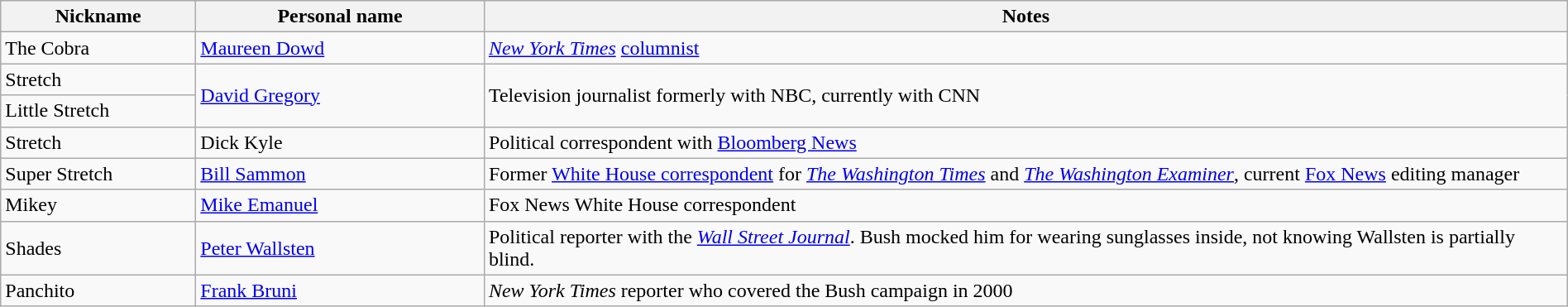<table class="wikitable" style="width:100%;">
<tr>
<th style="width:150px">Nickname</th>
<th style="width:225px">Personal name</th>
<th>Notes</th>
</tr>
<tr>
<td>The Cobra</td>
<td><a href='#'>Maureen Dowd</a></td>
<td><em><a href='#'>New York Times</a></em> <a href='#'>columnist</a></td>
</tr>
<tr>
<td>Stretch</td>
<td rowspan="2"><a href='#'>David Gregory</a></td>
<td rowspan="2">Television journalist formerly with NBC, currently with CNN</td>
</tr>
<tr>
<td>Little Stretch</td>
</tr>
<tr>
<td>Stretch</td>
<td>Dick Kyle</td>
<td>Political correspondent with <a href='#'>Bloomberg News</a></td>
</tr>
<tr>
<td>Super Stretch</td>
<td><a href='#'>Bill Sammon</a></td>
<td>Former <a href='#'>White House correspondent</a> for <em><a href='#'>The Washington Times</a></em> and <em><a href='#'>The Washington Examiner</a></em>, current <a href='#'>Fox News</a> editing manager</td>
</tr>
<tr>
<td>Mikey</td>
<td><a href='#'>Mike Emanuel</a></td>
<td>Fox News White House correspondent</td>
</tr>
<tr>
<td>Shades</td>
<td><a href='#'>Peter Wallsten</a></td>
<td>Political reporter with the <em><a href='#'>Wall Street Journal</a></em>. Bush mocked him for wearing sunglasses inside, not knowing Wallsten is partially blind.</td>
</tr>
<tr>
<td>Panchito</td>
<td><a href='#'>Frank Bruni</a></td>
<td><em>New York Times</em> reporter who covered the Bush campaign in 2000</td>
</tr>
</table>
